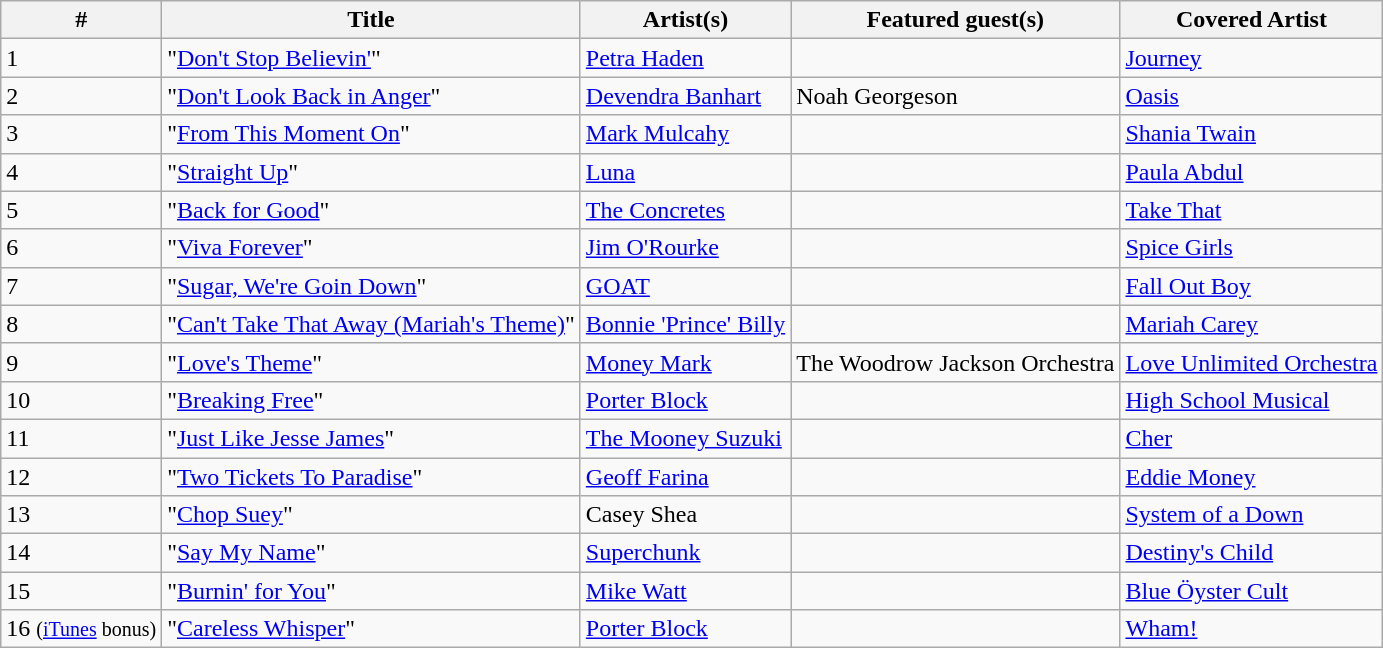<table class="wikitable">
<tr>
<th align="center">#</th>
<th align="center">Title</th>
<th align="center">Artist(s)</th>
<th align="center">Featured guest(s)</th>
<th align="center">Covered Artist</th>
</tr>
<tr>
<td>1</td>
<td>"<a href='#'>Don't Stop Believin'</a>"</td>
<td><a href='#'>Petra Haden</a></td>
<td></td>
<td><a href='#'>Journey</a></td>
</tr>
<tr>
<td>2</td>
<td>"<a href='#'>Don't Look Back in Anger</a>"</td>
<td><a href='#'>Devendra Banhart</a></td>
<td>Noah Georgeson</td>
<td><a href='#'>Oasis</a></td>
</tr>
<tr>
<td>3</td>
<td>"<a href='#'>From This Moment On</a>"</td>
<td><a href='#'>Mark Mulcahy</a></td>
<td></td>
<td><a href='#'>Shania Twain</a></td>
</tr>
<tr>
<td>4</td>
<td>"<a href='#'>Straight Up</a>"</td>
<td><a href='#'>Luna</a></td>
<td></td>
<td><a href='#'>Paula Abdul</a></td>
</tr>
<tr>
<td>5</td>
<td>"<a href='#'>Back for Good</a>"</td>
<td><a href='#'>The Concretes</a></td>
<td></td>
<td><a href='#'>Take That</a></td>
</tr>
<tr>
<td>6</td>
<td>"<a href='#'>Viva Forever</a>"</td>
<td><a href='#'>Jim O'Rourke</a></td>
<td></td>
<td><a href='#'>Spice Girls</a></td>
</tr>
<tr>
<td>7</td>
<td>"<a href='#'>Sugar, We're Goin Down</a>"</td>
<td><a href='#'>GOAT</a></td>
<td></td>
<td><a href='#'>Fall Out Boy</a></td>
</tr>
<tr>
<td>8</td>
<td>"<a href='#'>Can't Take That Away (Mariah's Theme)</a>"</td>
<td><a href='#'>Bonnie 'Prince' Billy</a></td>
<td></td>
<td><a href='#'>Mariah Carey</a></td>
</tr>
<tr>
<td>9</td>
<td>"<a href='#'>Love's Theme</a>"</td>
<td><a href='#'>Money Mark</a></td>
<td>The Woodrow Jackson Orchestra</td>
<td><a href='#'>Love Unlimited Orchestra</a></td>
</tr>
<tr>
<td>10</td>
<td>"<a href='#'>Breaking Free</a>"</td>
<td><a href='#'>Porter Block</a></td>
<td></td>
<td><a href='#'>High School Musical</a></td>
</tr>
<tr>
<td>11</td>
<td>"<a href='#'>Just Like Jesse James</a>"</td>
<td><a href='#'>The Mooney Suzuki</a></td>
<td></td>
<td><a href='#'>Cher</a></td>
</tr>
<tr>
<td>12</td>
<td>"<a href='#'>Two Tickets To Paradise</a>"</td>
<td><a href='#'>Geoff Farina</a></td>
<td></td>
<td><a href='#'>Eddie Money</a></td>
</tr>
<tr>
<td>13</td>
<td>"<a href='#'>Chop Suey</a>"</td>
<td>Casey Shea</td>
<td></td>
<td><a href='#'>System of a Down</a></td>
</tr>
<tr>
<td>14</td>
<td>"<a href='#'>Say My Name</a>"</td>
<td><a href='#'>Superchunk</a></td>
<td></td>
<td><a href='#'>Destiny's Child</a></td>
</tr>
<tr>
<td>15</td>
<td>"<a href='#'>Burnin' for You</a>"</td>
<td><a href='#'>Mike Watt</a></td>
<td></td>
<td><a href='#'>Blue Öyster Cult</a></td>
</tr>
<tr>
<td>16 <small>(<a href='#'>iTunes</a> bonus)</small></td>
<td>"<a href='#'>Careless Whisper</a>"</td>
<td><a href='#'>Porter Block</a></td>
<td></td>
<td><a href='#'>Wham!</a></td>
</tr>
</table>
